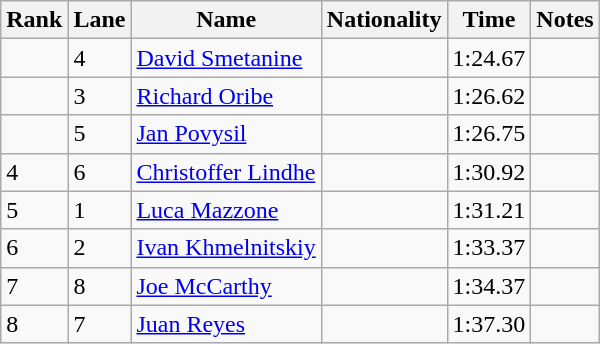<table class="wikitable">
<tr>
<th>Rank</th>
<th>Lane</th>
<th>Name</th>
<th>Nationality</th>
<th>Time</th>
<th>Notes</th>
</tr>
<tr>
<td></td>
<td>4</td>
<td><a href='#'>David Smetanine</a></td>
<td></td>
<td>1:24.67</td>
<td></td>
</tr>
<tr>
<td></td>
<td>3</td>
<td><a href='#'>Richard Oribe</a></td>
<td></td>
<td>1:26.62</td>
<td></td>
</tr>
<tr>
<td></td>
<td>5</td>
<td><a href='#'>Jan Povysil</a></td>
<td></td>
<td>1:26.75</td>
<td></td>
</tr>
<tr>
<td>4</td>
<td>6</td>
<td><a href='#'>Christoffer Lindhe</a></td>
<td></td>
<td>1:30.92</td>
<td></td>
</tr>
<tr>
<td>5</td>
<td>1</td>
<td><a href='#'>Luca Mazzone</a></td>
<td></td>
<td>1:31.21</td>
<td></td>
</tr>
<tr>
<td>6</td>
<td>2</td>
<td><a href='#'>Ivan Khmelnitskiy</a></td>
<td></td>
<td>1:33.37</td>
<td></td>
</tr>
<tr>
<td>7</td>
<td>8</td>
<td><a href='#'>Joe McCarthy</a></td>
<td></td>
<td>1:34.37</td>
<td></td>
</tr>
<tr>
<td>8</td>
<td>7</td>
<td><a href='#'>Juan Reyes</a></td>
<td></td>
<td>1:37.30</td>
<td></td>
</tr>
</table>
